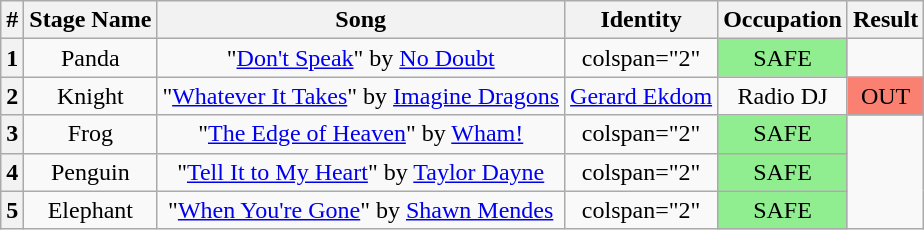<table class="wikitable plainrowheaders" style="text-align: center;">
<tr>
<th><strong>#</strong></th>
<th><strong>Stage Name</strong></th>
<th><strong>Song</strong></th>
<th>Identity</th>
<th><strong>Occupation</strong></th>
<th>Result</th>
</tr>
<tr>
<th>1</th>
<td>Panda</td>
<td>"<a href='#'>Don't Speak</a>" by <a href='#'>No Doubt</a></td>
<td>colspan="2" </td>
<td bgcolor="lightgreen">SAFE</td>
</tr>
<tr>
<th>2</th>
<td>Knight</td>
<td>"<a href='#'>Whatever It Takes</a>" by <a href='#'>Imagine Dragons</a></td>
<td><a href='#'>Gerard Ekdom</a></td>
<td>Radio DJ</td>
<td bgcolor="salmon">OUT</td>
</tr>
<tr>
<th>3</th>
<td>Frog</td>
<td>"<a href='#'>The Edge of Heaven</a>" by <a href='#'>Wham!</a></td>
<td>colspan="2" </td>
<td bgcolor="lightgreen">SAFE</td>
</tr>
<tr>
<th>4</th>
<td>Penguin</td>
<td>"<a href='#'>Tell It to My Heart</a>" by <a href='#'>Taylor Dayne</a></td>
<td>colspan="2" </td>
<td bgcolor="lightgreen">SAFE</td>
</tr>
<tr>
<th>5</th>
<td>Elephant</td>
<td>"<a href='#'>When You're Gone</a>" by <a href='#'>Shawn Mendes</a></td>
<td>colspan="2" </td>
<td bgcolor="lightgreen">SAFE</td>
</tr>
</table>
